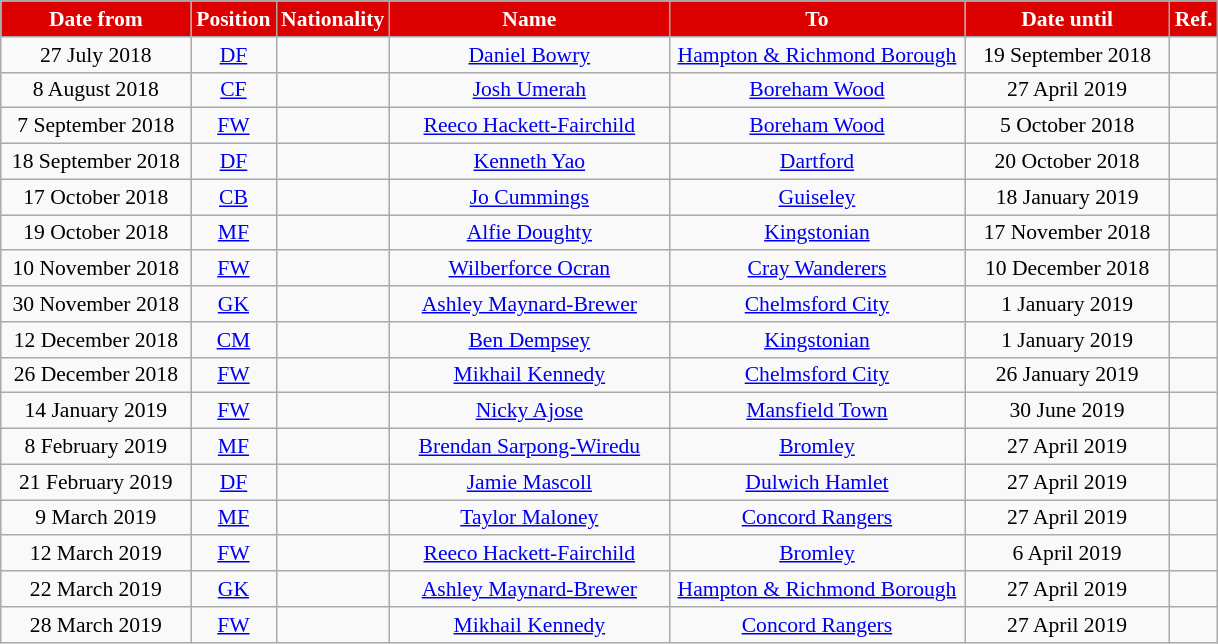<table class="wikitable"  style="text-align:center; font-size:90%; ">
<tr>
<th style="background:#DD0000; color:white; width:120px;">Date from</th>
<th style="background:#DD0000; color:white; width:50px;">Position</th>
<th style="background:#DD0000; color:white; width:50px;">Nationality</th>
<th style="background:#DD0000; color:white; width:180px;">Name</th>
<th style="background:#DD0000; color:white; width:190px;">To</th>
<th style="background:#DD0000; color:white; width:130px;">Date until</th>
<th style="background:#DD0000; color:white; width:25px;">Ref.</th>
</tr>
<tr>
<td>27 July 2018</td>
<td><a href='#'>DF</a></td>
<td></td>
<td><a href='#'>Daniel Bowry</a></td>
<td><a href='#'>Hampton & Richmond Borough</a></td>
<td>19 September 2018</td>
<td></td>
</tr>
<tr>
<td>8 August 2018</td>
<td><a href='#'>CF</a></td>
<td></td>
<td><a href='#'>Josh Umerah</a></td>
<td><a href='#'>Boreham Wood</a></td>
<td>27 April 2019</td>
<td></td>
</tr>
<tr>
<td>7 September 2018</td>
<td><a href='#'>FW</a></td>
<td></td>
<td><a href='#'>Reeco Hackett-Fairchild</a></td>
<td><a href='#'>Boreham Wood</a></td>
<td>5 October 2018</td>
<td></td>
</tr>
<tr>
<td>18 September 2018</td>
<td><a href='#'>DF</a></td>
<td></td>
<td><a href='#'>Kenneth Yao</a></td>
<td><a href='#'>Dartford</a></td>
<td>20 October 2018</td>
<td></td>
</tr>
<tr>
<td>17 October 2018</td>
<td><a href='#'>CB</a></td>
<td></td>
<td><a href='#'>Jo Cummings</a></td>
<td><a href='#'>Guiseley</a></td>
<td>18 January 2019</td>
<td></td>
</tr>
<tr>
<td>19 October 2018</td>
<td><a href='#'>MF</a></td>
<td></td>
<td><a href='#'>Alfie Doughty</a></td>
<td><a href='#'>Kingstonian</a></td>
<td>17 November 2018</td>
<td></td>
</tr>
<tr>
<td>10 November 2018</td>
<td><a href='#'>FW</a></td>
<td></td>
<td><a href='#'>Wilberforce Ocran</a></td>
<td><a href='#'>Cray Wanderers</a></td>
<td>10 December 2018</td>
<td></td>
</tr>
<tr>
<td>30 November 2018</td>
<td><a href='#'>GK</a></td>
<td></td>
<td><a href='#'>Ashley Maynard-Brewer</a></td>
<td><a href='#'>Chelmsford City</a></td>
<td>1 January 2019</td>
<td></td>
</tr>
<tr>
<td>12 December 2018</td>
<td><a href='#'>CM</a></td>
<td></td>
<td><a href='#'>Ben Dempsey</a></td>
<td><a href='#'>Kingstonian</a></td>
<td>1 January 2019</td>
<td></td>
</tr>
<tr>
<td>26 December 2018</td>
<td><a href='#'>FW</a></td>
<td></td>
<td><a href='#'>Mikhail Kennedy</a></td>
<td><a href='#'>Chelmsford City</a></td>
<td>26 January 2019</td>
<td></td>
</tr>
<tr>
<td>14 January 2019</td>
<td><a href='#'>FW</a></td>
<td></td>
<td><a href='#'>Nicky Ajose</a></td>
<td><a href='#'>Mansfield Town</a></td>
<td>30 June 2019</td>
<td></td>
</tr>
<tr>
<td>8 February 2019</td>
<td><a href='#'>MF</a></td>
<td></td>
<td><a href='#'>Brendan Sarpong-Wiredu</a></td>
<td><a href='#'>Bromley</a></td>
<td>27 April 2019</td>
<td></td>
</tr>
<tr>
<td>21 February 2019</td>
<td><a href='#'>DF</a></td>
<td></td>
<td><a href='#'>Jamie Mascoll</a></td>
<td><a href='#'>Dulwich Hamlet</a></td>
<td>27 April 2019</td>
<td></td>
</tr>
<tr>
<td>9 March 2019</td>
<td><a href='#'>MF</a></td>
<td></td>
<td><a href='#'>Taylor Maloney</a></td>
<td><a href='#'>Concord Rangers</a></td>
<td>27 April 2019</td>
<td></td>
</tr>
<tr>
<td>12 March 2019</td>
<td><a href='#'>FW</a></td>
<td></td>
<td><a href='#'>Reeco Hackett-Fairchild</a></td>
<td><a href='#'>Bromley</a></td>
<td>6 April 2019</td>
<td></td>
</tr>
<tr>
<td>22 March 2019</td>
<td><a href='#'>GK</a></td>
<td></td>
<td><a href='#'>Ashley Maynard-Brewer</a></td>
<td><a href='#'>Hampton & Richmond Borough</a></td>
<td>27 April 2019</td>
<td></td>
</tr>
<tr>
<td>28 March 2019</td>
<td><a href='#'>FW</a></td>
<td></td>
<td><a href='#'>Mikhail Kennedy</a></td>
<td><a href='#'>Concord Rangers</a></td>
<td>27 April 2019</td>
<td></td>
</tr>
</table>
